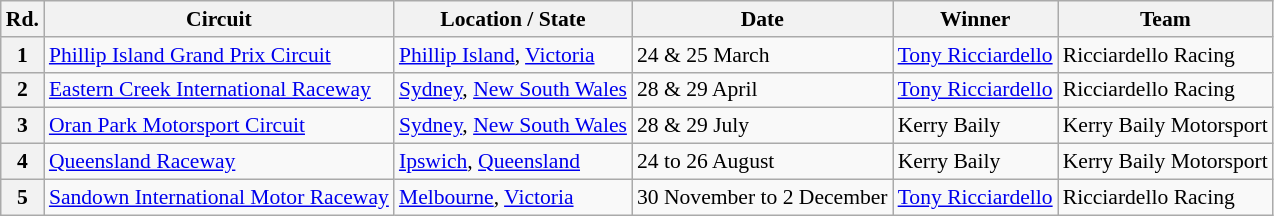<table class="wikitable" style="font-size: 90%">
<tr>
<th>Rd.</th>
<th>Circuit</th>
<th>Location / State</th>
<th>Date</th>
<th>Winner</th>
<th>Team</th>
</tr>
<tr>
<th>1</th>
<td><a href='#'>Phillip Island Grand Prix Circuit</a></td>
<td><a href='#'>Phillip Island</a>, <a href='#'>Victoria</a></td>
<td>24 & 25 March</td>
<td><a href='#'>Tony Ricciardello</a></td>
<td>Ricciardello Racing</td>
</tr>
<tr>
<th>2</th>
<td><a href='#'>Eastern Creek International Raceway</a></td>
<td><a href='#'>Sydney</a>, <a href='#'>New South Wales</a></td>
<td>28 & 29 April</td>
<td><a href='#'>Tony Ricciardello</a></td>
<td>Ricciardello Racing</td>
</tr>
<tr>
<th>3</th>
<td><a href='#'>Oran Park Motorsport Circuit</a></td>
<td><a href='#'>Sydney</a>, <a href='#'>New South Wales</a></td>
<td>28 & 29 July</td>
<td>Kerry Baily</td>
<td>Kerry Baily Motorsport</td>
</tr>
<tr>
<th>4</th>
<td><a href='#'>Queensland Raceway</a></td>
<td><a href='#'>Ipswich</a>, <a href='#'>Queensland</a></td>
<td>24 to 26 August</td>
<td>Kerry Baily</td>
<td>Kerry Baily Motorsport</td>
</tr>
<tr>
<th>5</th>
<td><a href='#'>Sandown International Motor Raceway</a></td>
<td><a href='#'>Melbourne</a>, <a href='#'>Victoria</a></td>
<td>30 November to 2 December</td>
<td><a href='#'>Tony Ricciardello</a></td>
<td>Ricciardello Racing</td>
</tr>
</table>
